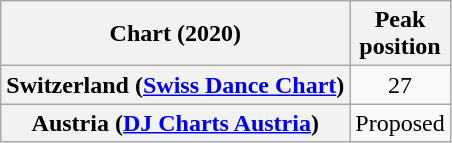<table class="wikitable sortable plainrowheaders" style="text-align:center">
<tr>
<th scope="col">Chart (2020)</th>
<th scope="col">Peak<br>position</th>
</tr>
<tr>
<th scope="row">Switzerland (<a href='#'>Swiss Dance Chart</a>)</th>
<td>27</td>
</tr>
<tr>
<th scope="row">Austria (<a href='#'>DJ Charts Austria</a>)</th>
<td>Proposed</td>
</tr>
</table>
